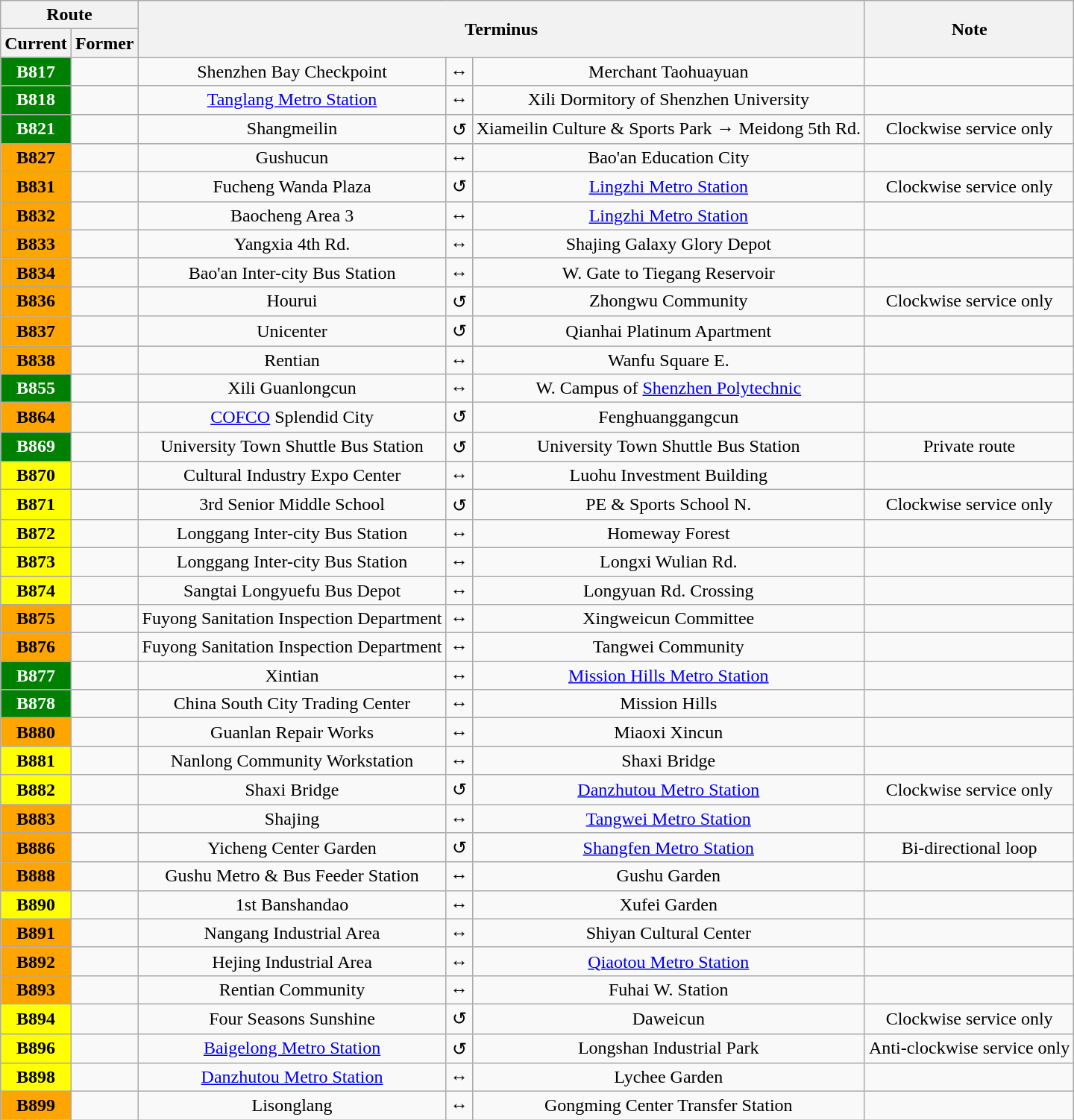<table class="wikitable" style="text-align: center;">
<tr>
<th colspan="2">Route</th>
<th colspan="3" rowspan="2">Terminus</th>
<th rowspan="2">Note</th>
</tr>
<tr>
<th>Current</th>
<th>Former</th>
</tr>
<tr>
<td span style="background:green;color:white"><strong>B817</strong></td>
<td></td>
<td>Shenzhen Bay Checkpoint</td>
<td>↔</td>
<td>Merchant Taohuayuan</td>
<td></td>
</tr>
<tr>
<td span style="background:green;color:white"><strong>B818</strong></td>
<td></td>
<td><a href='#'>Tanglang Metro Station</a></td>
<td>↔</td>
<td>Xili Dormitory of Shenzhen University</td>
<td></td>
</tr>
<tr>
<td span style="background:green;color:white"><strong>B821</strong></td>
<td></td>
<td>Shangmeilin</td>
<td>↺</td>
<td>Xiameilin Culture & Sports Park → Meidong 5th Rd.</td>
<td>Clockwise service only</td>
</tr>
<tr>
<td span style="background:orange;color:black"><strong>B827</strong></td>
<td></td>
<td>Gushucun</td>
<td>↔</td>
<td>Bao'an Education City</td>
<td></td>
</tr>
<tr>
<td span style="background:orange;color:black"><strong>B831</strong></td>
<td></td>
<td>Fucheng Wanda Plaza</td>
<td>↺</td>
<td><a href='#'>Lingzhi Metro Station</a></td>
<td>Clockwise service only</td>
</tr>
<tr>
<td span style="background:orange;color:black"><strong>B832</strong></td>
<td></td>
<td>Baocheng Area 3</td>
<td>↔</td>
<td><a href='#'>Lingzhi Metro Station</a></td>
<td></td>
</tr>
<tr>
<td span style="background:orange;color:black"><strong>B833</strong></td>
<td></td>
<td>Yangxia 4th Rd.</td>
<td>↔</td>
<td>Shajing Galaxy Glory Depot</td>
<td></td>
</tr>
<tr>
<td span style="background:orange;color:black"><strong>B834</strong></td>
<td></td>
<td>Bao'an Inter-city Bus Station</td>
<td>↔</td>
<td>W. Gate to Tiegang Reservoir</td>
<td></td>
</tr>
<tr>
<td span style="background:orange;color:black"><strong>B836</strong></td>
<td></td>
<td>Hourui</td>
<td>↺</td>
<td>Zhongwu Community</td>
<td>Clockwise service only</td>
</tr>
<tr>
<td span style="background:orange;color:black"><strong>B837</strong></td>
<td></td>
<td>Unicenter</td>
<td>↺</td>
<td>Qianhai Platinum Apartment</td>
<td></td>
</tr>
<tr>
<td span style="background:orange;color:black"><strong>B838</strong></td>
<td></td>
<td>Rentian</td>
<td>↔</td>
<td>Wanfu Square E.</td>
<td></td>
</tr>
<tr>
<td span style="background:green;color:white"><strong>B855</strong></td>
<td></td>
<td>Xili Guanlongcun</td>
<td>↔</td>
<td>W. Campus of <a href='#'>Shenzhen Polytechnic</a></td>
<td></td>
</tr>
<tr>
<td span style="background:orange;color:black"><strong>B864</strong></td>
<td></td>
<td><a href='#'>COFCO</a> Splendid City</td>
<td>↺</td>
<td>Fenghuanggangcun</td>
<td></td>
</tr>
<tr>
<td span style="background:green;color:white"><strong>B869</strong></td>
<td></td>
<td>University Town Shuttle Bus Station</td>
<td>↺</td>
<td>University Town Shuttle Bus Station</td>
<td>Private route</td>
</tr>
<tr>
<td span style="background:yellow;color:black"><strong>B870</strong></td>
<td></td>
<td>Cultural Industry Expo Center</td>
<td>↔</td>
<td>Luohu Investment Building</td>
<td></td>
</tr>
<tr>
<td span style="background:yellow;color:black"><strong>B871</strong></td>
<td></td>
<td>3rd Senior Middle School</td>
<td>↺</td>
<td>PE & Sports School N.</td>
<td>Clockwise service only</td>
</tr>
<tr>
<td span style="background:yellow;color:black"><strong>B872</strong></td>
<td></td>
<td>Longgang Inter-city Bus Station</td>
<td>↔</td>
<td>Homeway Forest</td>
<td></td>
</tr>
<tr>
<td span style="background:yellow;color:black"><strong>B873</strong></td>
<td></td>
<td>Longgang Inter-city Bus Station</td>
<td>↔</td>
<td>Longxi Wulian Rd.</td>
<td></td>
</tr>
<tr>
<td span style="background:yellow;color:black"><strong>B874</strong></td>
<td></td>
<td>Sangtai Longyuefu Bus Depot</td>
<td>↔</td>
<td>Longyuan Rd. Crossing</td>
<td></td>
</tr>
<tr>
<td span style="background:orange;color:black"><strong>B875</strong></td>
<td></td>
<td>Fuyong Sanitation Inspection Department</td>
<td>↔</td>
<td>Xingweicun Committee</td>
<td></td>
</tr>
<tr>
<td span style="background:orange;color:black"><strong>B876</strong></td>
<td></td>
<td>Fuyong Sanitation Inspection Department</td>
<td>↔</td>
<td>Tangwei Community</td>
<td></td>
</tr>
<tr>
<td span style="background:green;color:white"><strong>B877</strong></td>
<td></td>
<td>Xintian</td>
<td>↔</td>
<td><a href='#'>Mission Hills Metro Station</a></td>
<td></td>
</tr>
<tr>
<td span style="background:green;color:white"><strong>B878</strong></td>
<td></td>
<td>China South City Trading Center</td>
<td>↔</td>
<td>Mission Hills</td>
<td></td>
</tr>
<tr>
<td span style="background:orange;color:black"><strong>B880</strong></td>
<td></td>
<td>Guanlan Repair Works</td>
<td>↔</td>
<td>Miaoxi Xincun</td>
<td></td>
</tr>
<tr>
<td span style="background:yellow;color:black"><strong>B881</strong></td>
<td></td>
<td>Nanlong Community Workstation</td>
<td>↔</td>
<td>Shaxi Bridge</td>
<td></td>
</tr>
<tr>
<td span style="background:yellow;color:black"><strong>B882</strong></td>
<td></td>
<td>Shaxi Bridge</td>
<td>↺</td>
<td><a href='#'>Danzhutou Metro Station</a></td>
<td>Clockwise service only</td>
</tr>
<tr>
<td span style="background:orange;color:black"><strong>B883</strong></td>
<td></td>
<td>Shajing</td>
<td>↔</td>
<td><a href='#'>Tangwei Metro Station</a></td>
<td></td>
</tr>
<tr>
<td span style="background:orange;color:black"><strong>B886</strong></td>
<td></td>
<td>Yicheng Center Garden</td>
<td>↺</td>
<td><a href='#'>Shangfen Metro Station</a></td>
<td>Bi-directional loop</td>
</tr>
<tr>
<td span style="background:orange;color:black"><strong>B888</strong></td>
<td></td>
<td>Gushu Metro & Bus Feeder Station</td>
<td>↔</td>
<td>Gushu Garden</td>
<td></td>
</tr>
<tr>
<td span style="background:yellow;color:black"><strong>B890</strong></td>
<td></td>
<td>1st Banshandao</td>
<td>↔</td>
<td>Xufei Garden</td>
<td></td>
</tr>
<tr>
<td span style="background:orange;color:black"><strong>B891</strong></td>
<td></td>
<td>Nangang Industrial Area</td>
<td>↔</td>
<td>Shiyan Cultural Center</td>
<td></td>
</tr>
<tr>
<td span style="background:orange;color:black"><strong>B892</strong></td>
<td></td>
<td>Hejing Industrial Area</td>
<td>↔</td>
<td><a href='#'>Qiaotou Metro Station</a></td>
<td></td>
</tr>
<tr>
<td span style="background:orange;color:black"><strong>B893</strong></td>
<td></td>
<td>Rentian Community</td>
<td>↔</td>
<td>Fuhai W. Station</td>
<td></td>
</tr>
<tr>
<td span style="background:yellow;color:black"><strong>B894</strong></td>
<td></td>
<td>Four Seasons Sunshine</td>
<td>↺</td>
<td>Daweicun</td>
<td>Clockwise service only</td>
</tr>
<tr>
<td span style="background:yellow;color:black"><strong>B896</strong></td>
<td></td>
<td><a href='#'>Baigelong Metro Station</a></td>
<td>↺</td>
<td>Longshan Industrial Park</td>
<td>Anti-clockwise service only</td>
</tr>
<tr>
<td span style="background:yellow;color:black"><strong>B898</strong></td>
<td></td>
<td><a href='#'>Danzhutou Metro Station</a></td>
<td>↔</td>
<td>Lychee Garden</td>
<td></td>
</tr>
<tr>
<td span style="background:orange;color:black"><strong>B899</strong></td>
<td></td>
<td>Lisonglang</td>
<td>↔</td>
<td>Gongming Center Transfer Station</td>
<td></td>
</tr>
</table>
